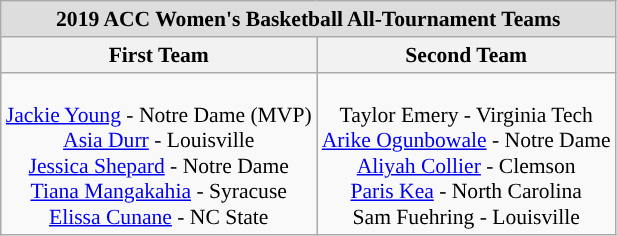<table class="wikitable" style="white-space:nowrap; font-size:90%;">
<tr>
<td colspan="2" style="text-align:center; background:#ddd;"><strong>2019 ACC Women's Basketball All-Tournament Teams</strong></td>
</tr>
<tr>
<th>First Team</th>
<th>Second Team</th>
</tr>
<tr>
<td style="text-align:center;"><br><a href='#'>Jackie Young</a> - Notre Dame (MVP)<br>
<a href='#'>Asia Durr</a> - Louisville<br>
<a href='#'>Jessica Shepard</a> - Notre Dame<br>
<a href='#'>Tiana Mangakahia</a> - Syracuse<br>
<a href='#'>Elissa Cunane</a> - NC State</td>
<td style="text-align:center;"><br>Taylor Emery - Virginia Tech<br>
<a href='#'>Arike Ogunbowale</a> - Notre Dame<br>
<a href='#'>Aliyah Collier</a> - Clemson<br>
<a href='#'>Paris Kea</a> - North Carolina<br>
Sam Fuehring - Louisville</td>
</tr>
</table>
